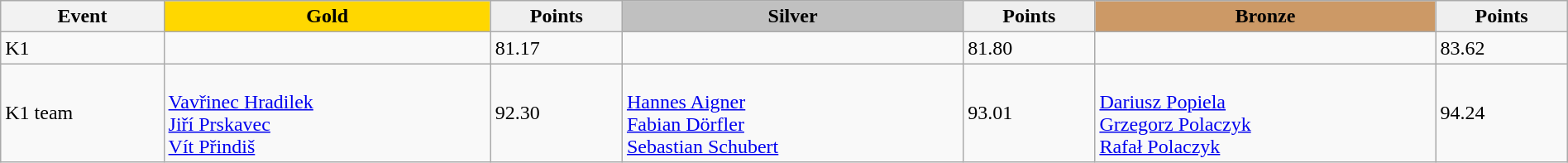<table class="wikitable" width=100%>
<tr>
<th>Event</th>
<td align=center bgcolor="gold"><strong>Gold</strong></td>
<td align=center bgcolor="EFEFEF"><strong>Points</strong></td>
<td align=center bgcolor="silver"><strong>Silver</strong></td>
<td align=center bgcolor="EFEFEF"><strong>Points</strong></td>
<td align=center bgcolor="CC9966"><strong>Bronze</strong></td>
<td align=center bgcolor="EFEFEF"><strong>Points</strong></td>
</tr>
<tr>
<td>K1</td>
<td></td>
<td>81.17</td>
<td></td>
<td>81.80</td>
<td></td>
<td>83.62</td>
</tr>
<tr>
<td>K1 team</td>
<td><br><a href='#'>Vavřinec Hradilek</a><br><a href='#'>Jiří Prskavec</a><br><a href='#'>Vít Přindiš</a></td>
<td>92.30</td>
<td><br><a href='#'>Hannes Aigner</a><br><a href='#'>Fabian Dörfler</a><br><a href='#'>Sebastian Schubert</a></td>
<td>93.01</td>
<td><br><a href='#'>Dariusz Popiela</a><br><a href='#'>Grzegorz Polaczyk</a><br><a href='#'>Rafał Polaczyk</a></td>
<td>94.24</td>
</tr>
</table>
